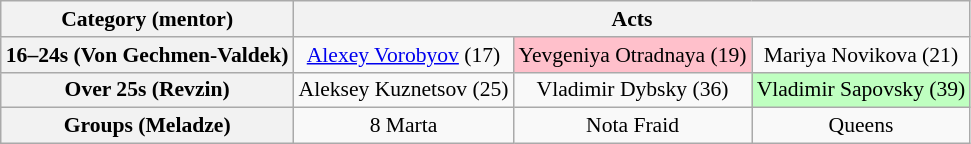<table class="wikitable" style="font-size:90%; text-align:center">
<tr>
<th>Category (mentor)</th>
<th colspan="4">Acts</th>
</tr>
<tr>
<th>16–24s (Von Gechmen-Valdek)</th>
<td><a href='#'>Alexey Vorobyov</a> (17)</td>
<td style="background:pink">Yevgeniya Otradnaya (19)</td>
<td>Mariya Novikova (21)</td>
</tr>
<tr>
<th>Over 25s (Revzin)</th>
<td>Aleksey Kuznetsov (25)</td>
<td>Vladimir Dybsky (36)</td>
<td style="background:#BFFFC0">Vladimir Sapovsky (39)</td>
</tr>
<tr>
<th>Groups (Meladze)</th>
<td>8 Marta</td>
<td>Nota Fraid</td>
<td>Queens</td>
</tr>
</table>
